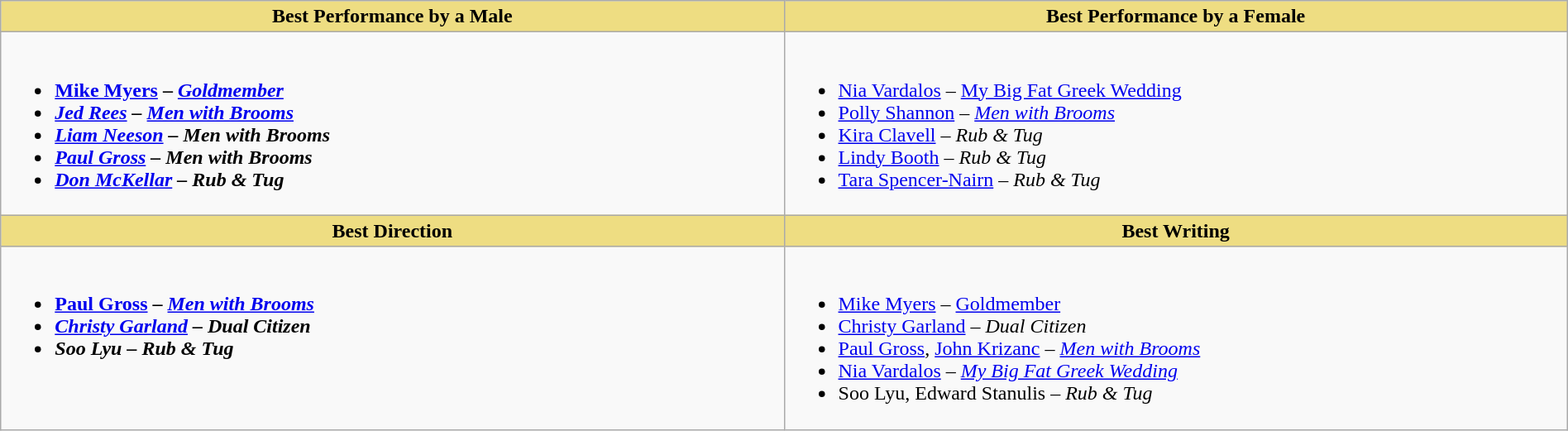<table class="wikitable" style="width:100%;">
<tr>
<th style="background:#EEDD82; width:50%">Best Performance by a Male</th>
<th style="background:#EEDD82; width:50%">Best Performance by a Female</th>
</tr>
<tr>
<td valign="top"><br><ul><li> <strong><a href='#'>Mike Myers</a> – <em><a href='#'>Goldmember</a><strong><em></li><li><a href='#'>Jed Rees</a> – </em><a href='#'>Men with Brooms</a><em></li><li><a href='#'>Liam Neeson</a> – </em>Men with Brooms<em></li><li><a href='#'>Paul Gross</a> – </em>Men with Brooms<em></li><li><a href='#'>Don McKellar</a> – </em>Rub & Tug<em></li></ul></td>
<td valign="top"><br><ul><li> </strong><a href='#'>Nia Vardalos</a> – </em><a href='#'>My Big Fat Greek Wedding</a></em></strong></li><li><a href='#'>Polly Shannon</a> – <em><a href='#'>Men with Brooms</a></em></li><li><a href='#'>Kira Clavell</a> – <em>Rub & Tug</em></li><li><a href='#'>Lindy Booth</a> – <em>Rub & Tug</em></li><li><a href='#'>Tara Spencer-Nairn</a> – <em>Rub & Tug</em></li></ul></td>
</tr>
<tr>
<th style="background:#EEDD82; width:50%">Best Direction</th>
<th style="background:#EEDD82; width:50%">Best Writing</th>
</tr>
<tr>
<td valign="top"><br><ul><li> <strong><a href='#'>Paul Gross</a> – <em><a href='#'>Men with Brooms</a><strong><em></li><li><a href='#'>Christy Garland</a> – </em>Dual Citizen<em></li><li>Soo Lyu – </em>Rub & Tug<em></li></ul></td>
<td valign="top"><br><ul><li> </strong><a href='#'>Mike Myers</a> – </em><a href='#'>Goldmember</a></em></strong></li><li><a href='#'>Christy Garland</a> – <em>Dual Citizen</em></li><li><a href='#'>Paul Gross</a>, <a href='#'>John Krizanc</a> – <em><a href='#'>Men with Brooms</a></em></li><li><a href='#'>Nia Vardalos</a> – <em><a href='#'>My Big Fat Greek Wedding</a></em></li><li>Soo Lyu, Edward Stanulis – <em>Rub & Tug</em></li></ul></td>
</tr>
</table>
